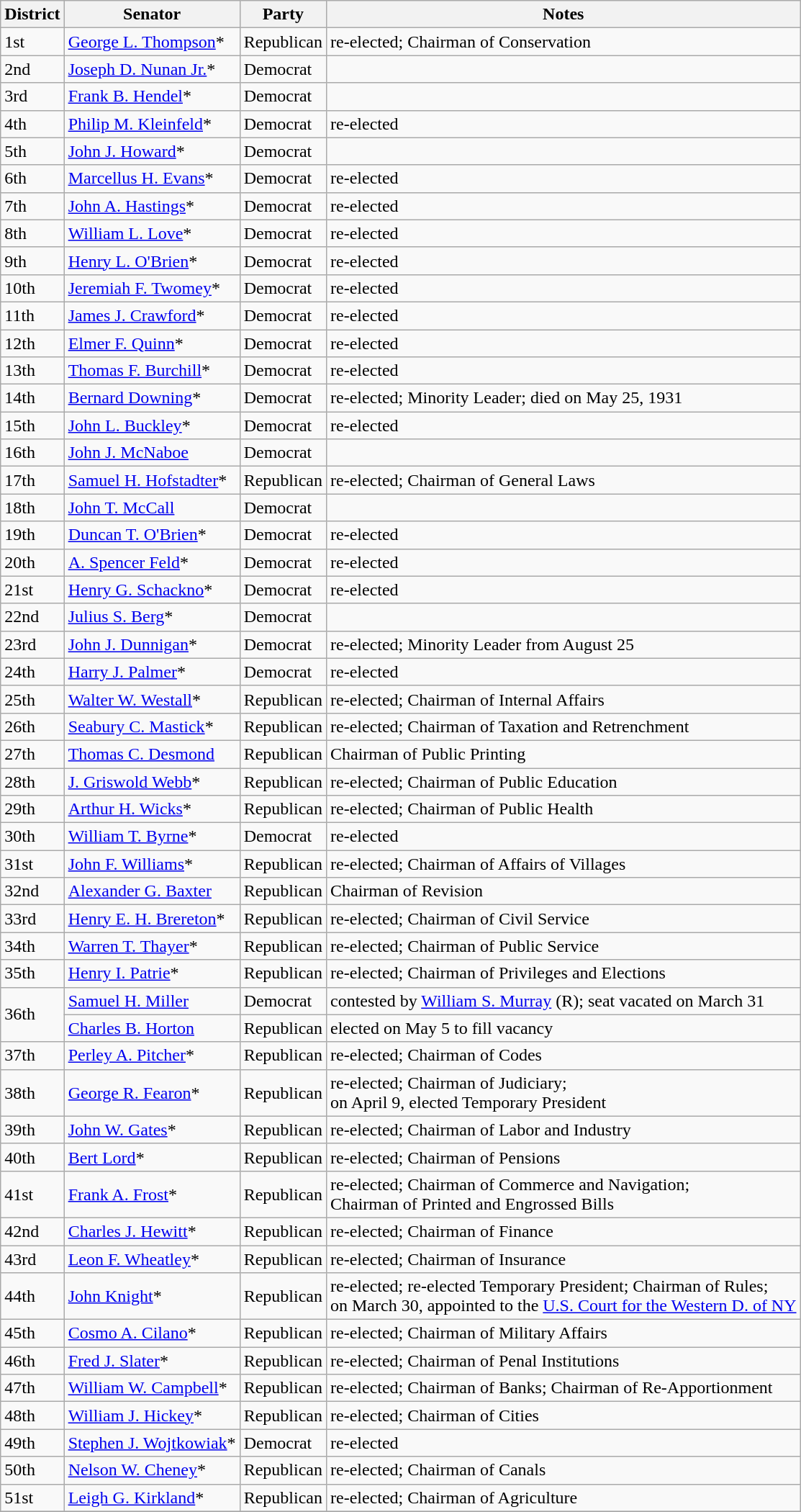<table class=wikitable>
<tr>
<th>District</th>
<th>Senator</th>
<th>Party</th>
<th>Notes</th>
</tr>
<tr>
<td>1st</td>
<td><a href='#'>George L. Thompson</a>*</td>
<td>Republican</td>
<td>re-elected; Chairman of Conservation</td>
</tr>
<tr>
<td>2nd</td>
<td><a href='#'>Joseph D. Nunan Jr.</a>*</td>
<td>Democrat</td>
<td></td>
</tr>
<tr>
<td>3rd</td>
<td><a href='#'>Frank B. Hendel</a>*</td>
<td>Democrat</td>
<td></td>
</tr>
<tr>
<td>4th</td>
<td><a href='#'>Philip M. Kleinfeld</a>*</td>
<td>Democrat</td>
<td>re-elected</td>
</tr>
<tr>
<td>5th</td>
<td><a href='#'>John J. Howard</a>*</td>
<td>Democrat</td>
<td></td>
</tr>
<tr>
<td>6th</td>
<td><a href='#'>Marcellus H. Evans</a>*</td>
<td>Democrat</td>
<td>re-elected</td>
</tr>
<tr>
<td>7th</td>
<td><a href='#'>John A. Hastings</a>*</td>
<td>Democrat</td>
<td>re-elected</td>
</tr>
<tr>
<td>8th</td>
<td><a href='#'>William L. Love</a>*</td>
<td>Democrat</td>
<td>re-elected</td>
</tr>
<tr>
<td>9th</td>
<td><a href='#'>Henry L. O'Brien</a>*</td>
<td>Democrat</td>
<td>re-elected</td>
</tr>
<tr>
<td>10th</td>
<td><a href='#'>Jeremiah F. Twomey</a>*</td>
<td>Democrat</td>
<td>re-elected</td>
</tr>
<tr>
<td>11th</td>
<td><a href='#'>James J. Crawford</a>*</td>
<td>Democrat</td>
<td>re-elected</td>
</tr>
<tr>
<td>12th</td>
<td><a href='#'>Elmer F. Quinn</a>*</td>
<td>Democrat</td>
<td>re-elected</td>
</tr>
<tr>
<td>13th</td>
<td><a href='#'>Thomas F. Burchill</a>*</td>
<td>Democrat</td>
<td>re-elected</td>
</tr>
<tr>
<td>14th</td>
<td><a href='#'>Bernard Downing</a>*</td>
<td>Democrat</td>
<td>re-elected; Minority Leader; died on May 25, 1931</td>
</tr>
<tr>
<td>15th</td>
<td><a href='#'>John L. Buckley</a>*</td>
<td>Democrat</td>
<td>re-elected</td>
</tr>
<tr>
<td>16th</td>
<td><a href='#'>John J. McNaboe</a></td>
<td>Democrat</td>
<td></td>
</tr>
<tr>
<td>17th</td>
<td><a href='#'>Samuel H. Hofstadter</a>*</td>
<td>Republican</td>
<td>re-elected; Chairman of General Laws</td>
</tr>
<tr>
<td>18th</td>
<td><a href='#'>John T. McCall</a></td>
<td>Democrat</td>
<td></td>
</tr>
<tr>
<td>19th</td>
<td><a href='#'>Duncan T. O'Brien</a>*</td>
<td>Democrat</td>
<td>re-elected</td>
</tr>
<tr>
<td>20th</td>
<td><a href='#'>A. Spencer Feld</a>*</td>
<td>Democrat</td>
<td>re-elected</td>
</tr>
<tr>
<td>21st</td>
<td><a href='#'>Henry G. Schackno</a>*</td>
<td>Democrat</td>
<td>re-elected</td>
</tr>
<tr>
<td>22nd</td>
<td><a href='#'>Julius S. Berg</a>*</td>
<td>Democrat</td>
<td></td>
</tr>
<tr>
<td>23rd</td>
<td><a href='#'>John J. Dunnigan</a>*</td>
<td>Democrat</td>
<td>re-elected; Minority Leader from August 25</td>
</tr>
<tr>
<td>24th</td>
<td><a href='#'>Harry J. Palmer</a>*</td>
<td>Democrat</td>
<td>re-elected</td>
</tr>
<tr>
<td>25th</td>
<td><a href='#'>Walter W. Westall</a>*</td>
<td>Republican</td>
<td>re-elected; Chairman of Internal Affairs</td>
</tr>
<tr>
<td>26th</td>
<td><a href='#'>Seabury C. Mastick</a>*</td>
<td>Republican</td>
<td>re-elected; Chairman of Taxation and Retrenchment</td>
</tr>
<tr>
<td>27th</td>
<td><a href='#'>Thomas C. Desmond</a></td>
<td>Republican</td>
<td>Chairman of Public Printing</td>
</tr>
<tr>
<td>28th</td>
<td><a href='#'>J. Griswold Webb</a>*</td>
<td>Republican</td>
<td>re-elected; Chairman of Public Education</td>
</tr>
<tr>
<td>29th</td>
<td><a href='#'>Arthur H. Wicks</a>*</td>
<td>Republican</td>
<td>re-elected; Chairman of Public Health</td>
</tr>
<tr>
<td>30th</td>
<td><a href='#'>William T. Byrne</a>*</td>
<td>Democrat</td>
<td>re-elected</td>
</tr>
<tr>
<td>31st</td>
<td><a href='#'>John F. Williams</a>*</td>
<td>Republican</td>
<td>re-elected; Chairman of Affairs of Villages</td>
</tr>
<tr>
<td>32nd</td>
<td><a href='#'>Alexander G. Baxter</a></td>
<td>Republican</td>
<td>Chairman of Revision</td>
</tr>
<tr>
<td>33rd</td>
<td><a href='#'>Henry E. H. Brereton</a>*</td>
<td>Republican</td>
<td>re-elected; Chairman of Civil Service</td>
</tr>
<tr>
<td>34th</td>
<td><a href='#'>Warren T. Thayer</a>*</td>
<td>Republican</td>
<td>re-elected; Chairman of Public Service</td>
</tr>
<tr>
<td>35th</td>
<td><a href='#'>Henry I. Patrie</a>*</td>
<td>Republican</td>
<td>re-elected; Chairman of Privileges and Elections</td>
</tr>
<tr>
<td rowspan="2">36th</td>
<td><a href='#'>Samuel H. Miller</a></td>
<td>Democrat</td>
<td>contested by <a href='#'>William S. Murray</a> (R); seat vacated on March 31</td>
</tr>
<tr>
<td><a href='#'>Charles B. Horton</a></td>
<td>Republican</td>
<td>elected on May 5 to fill vacancy</td>
</tr>
<tr>
<td>37th</td>
<td><a href='#'>Perley A. Pitcher</a>*</td>
<td>Republican</td>
<td>re-elected; Chairman of Codes</td>
</tr>
<tr>
<td>38th</td>
<td><a href='#'>George R. Fearon</a>*</td>
<td>Republican</td>
<td>re-elected; Chairman of Judiciary; <br>on April 9, elected Temporary President</td>
</tr>
<tr>
<td>39th</td>
<td><a href='#'>John W. Gates</a>*</td>
<td>Republican</td>
<td>re-elected; Chairman of Labor and Industry</td>
</tr>
<tr>
<td>40th</td>
<td><a href='#'>Bert Lord</a>*</td>
<td>Republican</td>
<td>re-elected; Chairman of Pensions</td>
</tr>
<tr>
<td>41st</td>
<td><a href='#'>Frank A. Frost</a>*</td>
<td>Republican</td>
<td>re-elected; Chairman of Commerce and Navigation; <br>Chairman of Printed and Engrossed Bills</td>
</tr>
<tr>
<td>42nd</td>
<td><a href='#'>Charles J. Hewitt</a>*</td>
<td>Republican</td>
<td>re-elected; Chairman of Finance</td>
</tr>
<tr>
<td>43rd</td>
<td><a href='#'>Leon F. Wheatley</a>*</td>
<td>Republican</td>
<td>re-elected; Chairman of Insurance</td>
</tr>
<tr>
<td>44th</td>
<td><a href='#'>John Knight</a>*</td>
<td>Republican</td>
<td>re-elected; re-elected Temporary President; Chairman of Rules; <br>on March 30, appointed to the <a href='#'>U.S. Court for the Western D. of NY</a></td>
</tr>
<tr>
<td>45th</td>
<td><a href='#'>Cosmo A. Cilano</a>*</td>
<td>Republican</td>
<td>re-elected; Chairman of Military Affairs</td>
</tr>
<tr>
<td>46th</td>
<td><a href='#'>Fred J. Slater</a>*</td>
<td>Republican</td>
<td>re-elected; Chairman of Penal Institutions</td>
</tr>
<tr>
<td>47th</td>
<td><a href='#'>William W. Campbell</a>*</td>
<td>Republican</td>
<td>re-elected; Chairman of Banks; Chairman of Re-Apportionment</td>
</tr>
<tr>
<td>48th</td>
<td><a href='#'>William J. Hickey</a>*</td>
<td>Republican</td>
<td>re-elected; Chairman of Cities</td>
</tr>
<tr>
<td>49th</td>
<td><a href='#'>Stephen J. Wojtkowiak</a>*</td>
<td>Democrat</td>
<td>re-elected</td>
</tr>
<tr>
<td>50th</td>
<td><a href='#'>Nelson W. Cheney</a>*</td>
<td>Republican</td>
<td>re-elected; Chairman of Canals</td>
</tr>
<tr>
<td>51st</td>
<td><a href='#'>Leigh G. Kirkland</a>*</td>
<td>Republican</td>
<td>re-elected; Chairman of Agriculture</td>
</tr>
<tr>
</tr>
</table>
